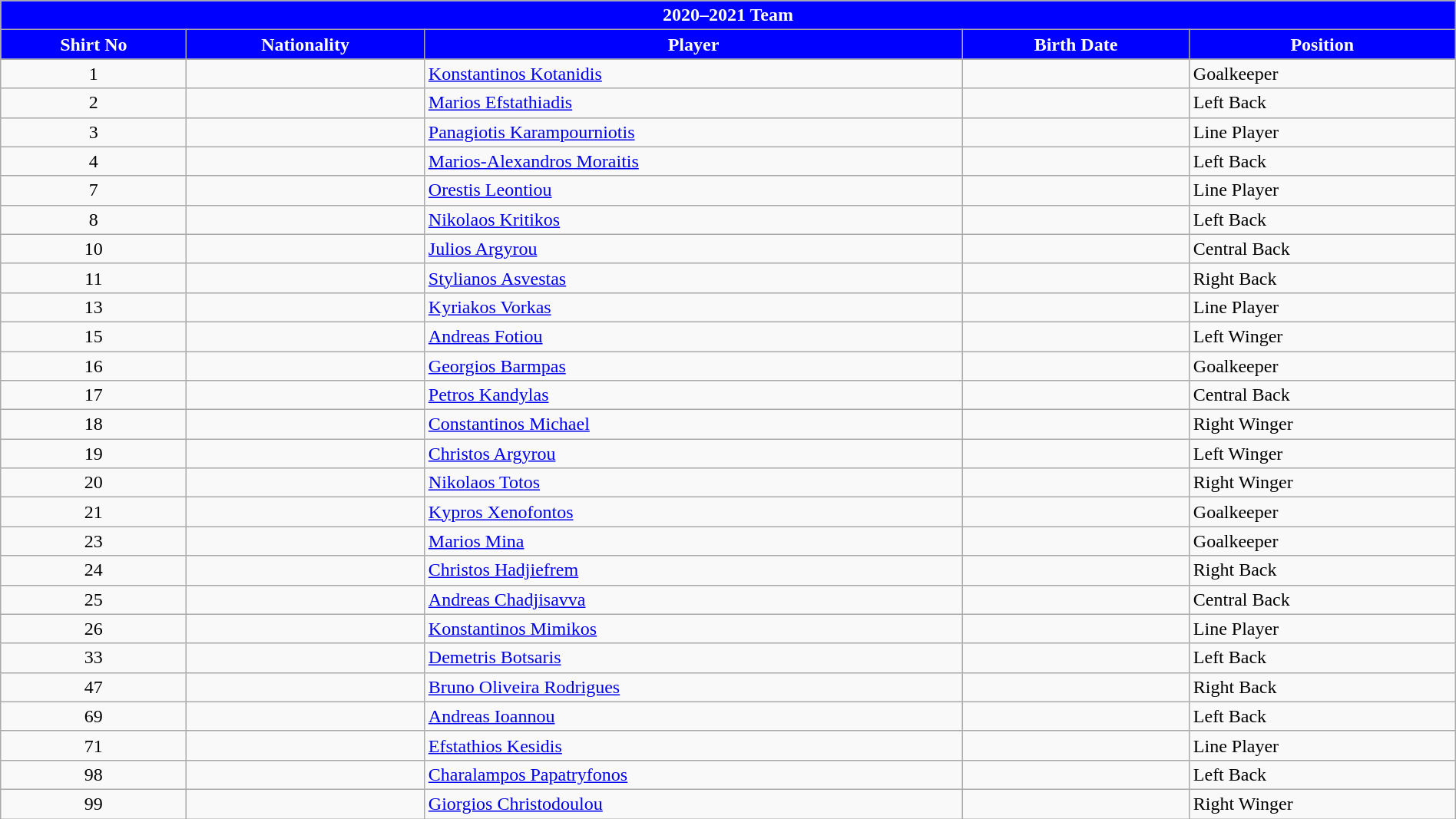<table class="wikitable collapsible collapsed" style="width:100%">
<tr>
<th colspan=5 style="background-color:#0000FF;color:#FFFFFF;text-align:center;"><strong>2020–2021 Team</strong></th>
</tr>
<tr>
<th style="color:#FFFFFF; background:#0000FF">Shirt No</th>
<th style="color:#FFFFFF; background:#0000FF">Nationality</th>
<th style="color:#FFFFFF; background:#0000FF">Player</th>
<th style="color:#FFFFFF; background:#0000FF">Birth Date</th>
<th style="color:#FFFFFF; background:#0000FF">Position</th>
</tr>
<tr>
<td align=center>1</td>
<td></td>
<td><a href='#'>Konstantinos Kotanidis</a></td>
<td></td>
<td>Goalkeeper</td>
</tr>
<tr>
<td align=center>2</td>
<td></td>
<td><a href='#'>Marios Efstathiadis</a></td>
<td></td>
<td>Left Back</td>
</tr>
<tr>
<td align=center>3</td>
<td></td>
<td><a href='#'>Panagiotis Karampourniotis</a></td>
<td></td>
<td>Line Player</td>
</tr>
<tr>
<td align=center>4</td>
<td></td>
<td><a href='#'>Marios-Alexandros Moraitis</a></td>
<td></td>
<td>Left Back</td>
</tr>
<tr>
<td align=center>7</td>
<td></td>
<td><a href='#'>Orestis Leontiou</a></td>
<td></td>
<td>Line Player</td>
</tr>
<tr>
<td align=center>8</td>
<td></td>
<td><a href='#'>Nikolaos Kritikos</a></td>
<td></td>
<td>Left Back</td>
</tr>
<tr>
<td align=center>10</td>
<td></td>
<td><a href='#'>Julios Argyrou</a></td>
<td></td>
<td>Central Back</td>
</tr>
<tr>
<td align=center>11</td>
<td></td>
<td><a href='#'>Stylianos Asvestas</a></td>
<td></td>
<td>Right Back</td>
</tr>
<tr>
<td align=center>13</td>
<td></td>
<td><a href='#'>Kyriakos Vorkas</a></td>
<td></td>
<td>Line Player</td>
</tr>
<tr>
<td align=center>15</td>
<td></td>
<td><a href='#'>Andreas Fotiou</a></td>
<td></td>
<td>Left Winger</td>
</tr>
<tr>
<td align=center>16</td>
<td></td>
<td><a href='#'>Georgios Barmpas</a></td>
<td></td>
<td>Goalkeeper</td>
</tr>
<tr>
<td align=center>17</td>
<td></td>
<td><a href='#'>Petros Kandylas</a></td>
<td></td>
<td>Central Back</td>
</tr>
<tr>
<td align=center>18</td>
<td></td>
<td><a href='#'>Constantinos Michael</a></td>
<td></td>
<td>Right Winger</td>
</tr>
<tr>
<td align=center>19</td>
<td></td>
<td><a href='#'>Christos Argyrou</a></td>
<td></td>
<td>Left Winger</td>
</tr>
<tr>
<td align=center>20</td>
<td></td>
<td><a href='#'>Nikolaos Totos</a></td>
<td></td>
<td>Right Winger</td>
</tr>
<tr>
<td align=center>21</td>
<td></td>
<td><a href='#'>Kypros Xenofontos</a></td>
<td></td>
<td>Goalkeeper</td>
</tr>
<tr>
<td align=center>23</td>
<td></td>
<td><a href='#'>Marios Mina</a></td>
<td></td>
<td>Goalkeeper</td>
</tr>
<tr>
<td align=center>24</td>
<td></td>
<td><a href='#'>Christos Hadjiefrem</a></td>
<td></td>
<td>Right Back</td>
</tr>
<tr>
<td align=center>25</td>
<td></td>
<td><a href='#'>Andreas Chadjisavva</a></td>
<td></td>
<td>Central Back</td>
</tr>
<tr>
<td align=center>26</td>
<td></td>
<td><a href='#'>Konstantinos Mimikos</a></td>
<td></td>
<td>Line Player</td>
</tr>
<tr>
<td align=center>33</td>
<td></td>
<td><a href='#'>Demetris Botsaris</a></td>
<td></td>
<td>Left Back</td>
</tr>
<tr>
<td align=center>47</td>
<td></td>
<td><a href='#'>Bruno Oliveira Rodrigues</a></td>
<td></td>
<td>Right Back</td>
</tr>
<tr>
<td align=center>69</td>
<td></td>
<td><a href='#'>Andreas Ioannou</a></td>
<td></td>
<td>Left Back</td>
</tr>
<tr>
<td align=center>71</td>
<td></td>
<td><a href='#'>Efstathios Kesidis</a></td>
<td></td>
<td>Line Player</td>
</tr>
<tr>
<td align=center>98</td>
<td></td>
<td><a href='#'>Charalampos Papatryfonos</a></td>
<td></td>
<td>Left Back</td>
</tr>
<tr>
<td align=center>99</td>
<td></td>
<td><a href='#'>Giorgios Christodoulou</a></td>
<td></td>
<td>Right Winger</td>
</tr>
</table>
